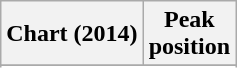<table class="wikitable sortable">
<tr>
<th>Chart (2014)</th>
<th>Peak<br>position</th>
</tr>
<tr>
</tr>
<tr>
</tr>
<tr>
</tr>
<tr>
</tr>
</table>
